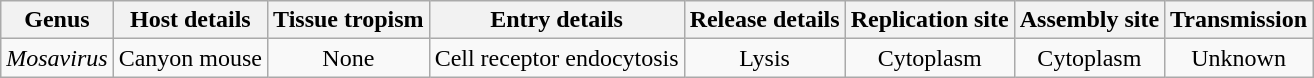<table class="wikitable sortable" style="text-align:center">
<tr>
<th>Genus</th>
<th>Host details</th>
<th>Tissue tropism</th>
<th>Entry details</th>
<th>Release details</th>
<th>Replication site</th>
<th>Assembly site</th>
<th>Transmission</th>
</tr>
<tr>
<td><em>Mosavirus</em></td>
<td>Canyon mouse</td>
<td>None</td>
<td>Cell receptor endocytosis</td>
<td>Lysis</td>
<td>Cytoplasm</td>
<td>Cytoplasm</td>
<td>Unknown</td>
</tr>
</table>
